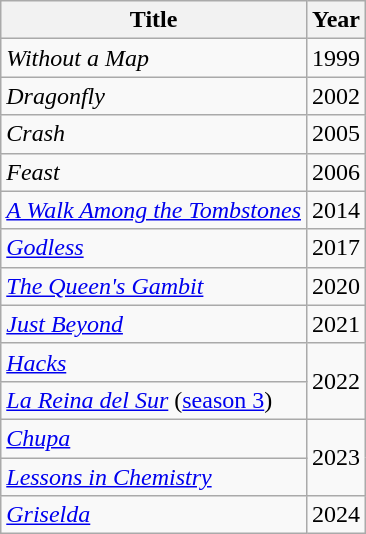<table class="wikitable">
<tr>
<th>Title</th>
<th>Year</th>
</tr>
<tr>
<td><em>Without a Map</em></td>
<td>1999</td>
</tr>
<tr>
<td><em>Dragonfly</em></td>
<td>2002</td>
</tr>
<tr>
<td><em>Crash</em></td>
<td>2005</td>
</tr>
<tr>
<td><em>Feast</em></td>
<td>2006</td>
</tr>
<tr>
<td><em><a href='#'>A Walk Among the Tombstones</a></em></td>
<td>2014</td>
</tr>
<tr>
<td><em><a href='#'>Godless</a></em></td>
<td>2017</td>
</tr>
<tr>
<td><em><a href='#'>The Queen's Gambit</a></em></td>
<td>2020</td>
</tr>
<tr>
<td><em><a href='#'>Just Beyond</a></em></td>
<td>2021</td>
</tr>
<tr>
<td><em><a href='#'>Hacks</a></em></td>
<td rowspan=2>2022</td>
</tr>
<tr>
<td><em><a href='#'>La Reina del Sur</a></em> (<a href='#'>season 3</a>)</td>
</tr>
<tr>
<td><em><a href='#'>Chupa</a></em></td>
<td rowspan=2>2023</td>
</tr>
<tr>
<td><em><a href='#'>Lessons in Chemistry</a></em></td>
</tr>
<tr>
<td><em><a href='#'>Griselda</a></em></td>
<td>2024</td>
</tr>
</table>
